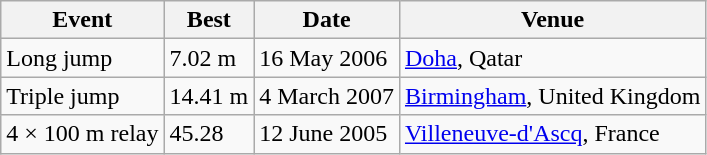<table class="wikitable">
<tr>
<th>Event</th>
<th>Best</th>
<th>Date</th>
<th>Venue</th>
</tr>
<tr>
<td>Long jump</td>
<td>7.02 m</td>
<td>16 May 2006</td>
<td><a href='#'>Doha</a>, Qatar</td>
</tr>
<tr>
<td>Triple jump</td>
<td>14.41 m</td>
<td>4 March 2007</td>
<td><a href='#'>Birmingham</a>, United Kingdom</td>
</tr>
<tr>
<td>4 × 100 m relay</td>
<td>45.28</td>
<td>12 June 2005</td>
<td><a href='#'>Villeneuve-d'Ascq</a>, France</td>
</tr>
</table>
